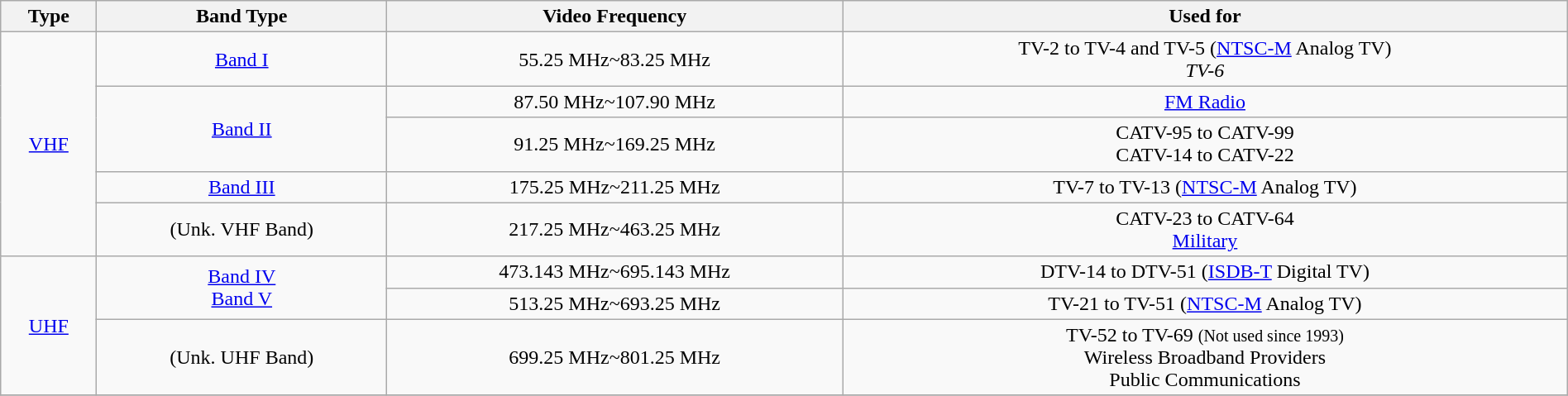<table class="wikitable" style="width:100%; text-align:center;">
<tr>
<th>Type</th>
<th>Band Type</th>
<th>Video Frequency</th>
<th>Used for</th>
</tr>
<tr>
<td rowspan="5"><a href='#'>VHF</a></td>
<td><a href='#'>Band I</a></td>
<td>55.25 MHz~83.25 MHz</td>
<td>TV-2 to TV-4 and TV-5 (<a href='#'>NTSC-M</a> Analog TV)<br><em>TV-6</em></td>
</tr>
<tr>
<td rowspan="2"><a href='#'>Band II</a></td>
<td>87.50 MHz~107.90 MHz</td>
<td><a href='#'>FM Radio</a></td>
</tr>
<tr>
<td>91.25 MHz~169.25 MHz</td>
<td>CATV-95 to CATV-99<br>CATV-14 to CATV-22</td>
</tr>
<tr>
<td><a href='#'>Band III</a></td>
<td>175.25 MHz~211.25 MHz</td>
<td>TV-7 to TV-13 (<a href='#'>NTSC-M</a> Analog TV)</td>
</tr>
<tr>
<td>(Unk. VHF Band)</td>
<td>217.25 MHz~463.25 MHz</td>
<td>CATV-23 to CATV-64<br><a href='#'>Military</a></td>
</tr>
<tr>
<td rowspan="3"><a href='#'>UHF</a></td>
<td rowspan="2"><a href='#'>Band IV</a><br><a href='#'>Band V</a></td>
<td>473.143 MHz~695.143 MHz</td>
<td>DTV-14 to DTV-51 (<a href='#'>ISDB-T</a> Digital TV)</td>
</tr>
<tr>
<td>513.25 MHz~693.25 MHz</td>
<td>TV-21 to TV-51 (<a href='#'>NTSC-M</a> Analog TV)</td>
</tr>
<tr>
<td>(Unk. UHF Band)</td>
<td>699.25 MHz~801.25 MHz</td>
<td>TV-52 to TV-69 <small>(Not used since 1993)</small><br>Wireless Broadband Providers<br>Public Communications</td>
</tr>
<tr>
</tr>
</table>
